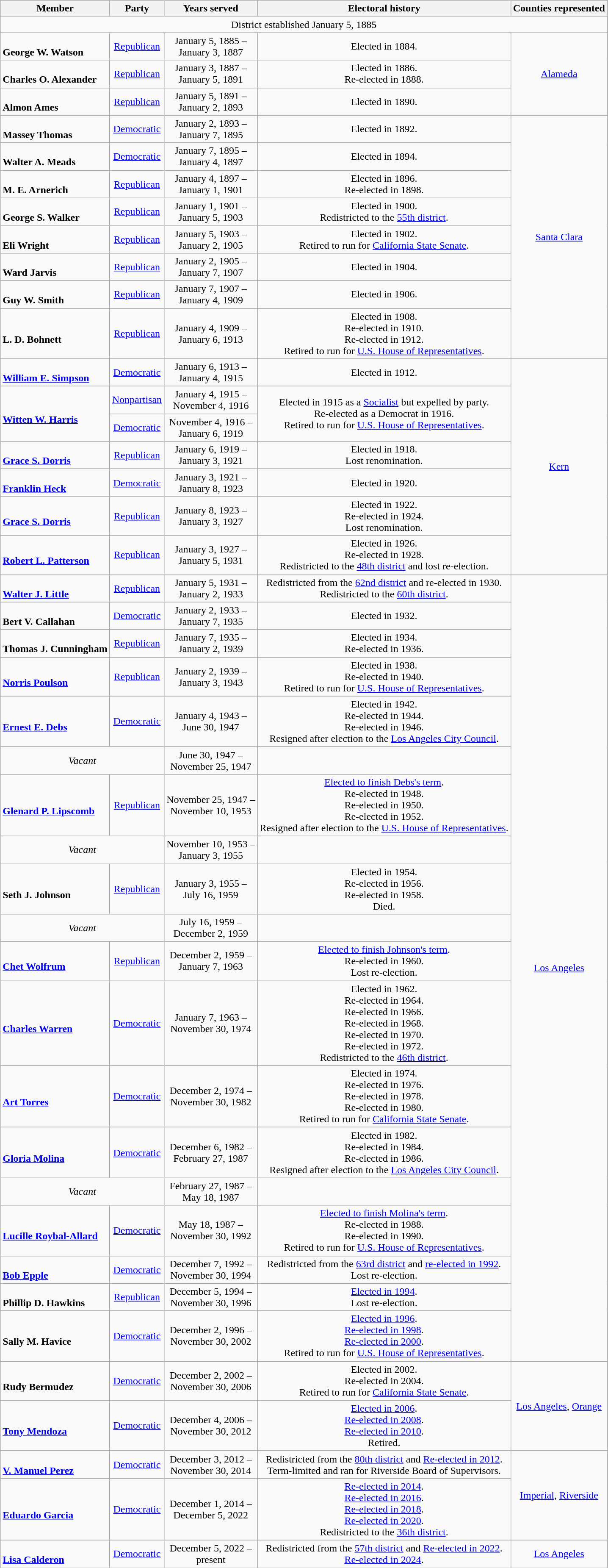<table class=wikitable style="text-align:center">
<tr>
<th>Member</th>
<th>Party</th>
<th>Years served</th>
<th>Electoral history</th>
<th>Counties represented</th>
</tr>
<tr>
<td colspan="5">District established January 5, 1885</td>
</tr>
<tr>
<td align=left><br> <strong>George W. Watson</strong><br></td>
<td><a href='#'>Republican</a></td>
<td>January 5, 1885 – <br> January 3, 1887</td>
<td>Elected in 1884. <br> </td>
<td rowspan="3"><a href='#'>Alameda</a></td>
</tr>
<tr>
<td align=left><br> <strong>Charles O. Alexander</strong><br></td>
<td><a href='#'>Republican</a></td>
<td>January 3, 1887 – <br> January 5, 1891</td>
<td>Elected in 1886. <br> Re-elected in 1888. <br> </td>
</tr>
<tr>
<td align=left><br> <strong>Almon Ames</strong><br></td>
<td><a href='#'>Republican</a></td>
<td>January 5, 1891 – <br> January 2, 1893</td>
<td>Elected in 1890. <br> </td>
</tr>
<tr>
<td align=left> <br> <strong>Massey Thomas</strong><br></td>
<td><a href='#'>Democratic</a></td>
<td>January 2, 1893 – <br> January 7, 1895</td>
<td>Elected in 1892. <br> </td>
<td rowspan="8"><a href='#'>Santa Clara</a></td>
</tr>
<tr>
<td align=left><br> <strong>Walter A. Meads</strong><br></td>
<td><a href='#'>Democratic</a></td>
<td>January 7, 1895 – <br> January 4, 1897</td>
<td>Elected in 1894. <br> </td>
</tr>
<tr>
<td align=left> <br> <strong>M. E. Arnerich</strong><br></td>
<td><a href='#'>Republican</a></td>
<td>January 4, 1897 – <br> January 1, 1901</td>
<td>Elected in 1896. <br> Re-elected in 1898. <br> </td>
</tr>
<tr>
<td align=left><br> <strong>George S. Walker</strong><br></td>
<td><a href='#'>Republican</a></td>
<td>January 1, 1901 – <br> January 5, 1903</td>
<td>Elected in 1900. <br> Redistricted to the <a href='#'>55th district</a>.</td>
</tr>
<tr>
<td align=left> <br> <strong>Eli Wright</strong><br></td>
<td><a href='#'>Republican</a></td>
<td>January 5, 1903 – <br> January 2, 1905</td>
<td>Elected in 1902. <br> Retired to run for <a href='#'>California State Senate</a>.</td>
</tr>
<tr>
<td align=left> <br> <strong>Ward Jarvis</strong><br></td>
<td><a href='#'>Republican</a></td>
<td>January 2, 1905 – <br> January 7, 1907</td>
<td>Elected in 1904. <br> </td>
</tr>
<tr>
<td align=left> <br> <strong>Guy W. Smith</strong><br></td>
<td><a href='#'>Republican</a></td>
<td>January 7, 1907 – <br> January 4, 1909</td>
<td>Elected in 1906. <br> </td>
</tr>
<tr>
<td align=left> <br> <strong>L. D. Bohnett</strong><br></td>
<td><a href='#'>Republican</a></td>
<td>January 4, 1909 – <br> January 6, 1913</td>
<td>Elected in 1908. <br> Re-elected in 1910. <br> Re-elected in 1912. <br> Retired to run for <a href='#'>U.S. House of Representatives</a>.</td>
</tr>
<tr>
<td align=left> <br> <strong><a href='#'>William E. Simpson</a></strong><br></td>
<td><a href='#'>Democratic</a></td>
<td>January 6, 1913 – <br> January 4, 1915</td>
<td>Elected in 1912. <br> </td>
<td rowspan="7"><a href='#'>Kern</a></td>
</tr>
<tr>
<td rowspan=2 align=left><br><strong><a href='#'>Witten W. Harris</a></strong><br></td>
<td><a href='#'>Nonpartisan</a></td>
<td>January 4, 1915 – <br> November 4, 1916</td>
<td rowspan=2>Elected in 1915 as a <a href='#'>Socialist</a> but expelled by party. <br> Re-elected as a Democrat in 1916. <br> Retired to run for <a href='#'>U.S. House of Representatives</a>.</td>
</tr>
<tr>
<td><a href='#'>Democratic</a></td>
<td>November 4, 1916 – <br> January 6, 1919</td>
</tr>
<tr>
<td align=left> <br> <strong><a href='#'>Grace S. Dorris</a></strong><br></td>
<td><a href='#'>Republican</a></td>
<td>January 6, 1919 – <br> January 3, 1921</td>
<td>Elected in 1918. <br> Lost renomination.</td>
</tr>
<tr>
<td align=left><br> <strong><a href='#'>Franklin Heck</a></strong><br></td>
<td><a href='#'>Democratic</a></td>
<td>January 3, 1921 – <br> January 8, 1923</td>
<td>Elected in 1920. <br> </td>
</tr>
<tr>
<td align=left> <br> <strong><a href='#'>Grace S. Dorris</a></strong><br></td>
<td><a href='#'>Republican</a></td>
<td>January 8, 1923 – <br> January 3, 1927</td>
<td>Elected in 1922. <br> Re-elected in 1924. <br> Lost renomination.</td>
</tr>
<tr>
<td align=left> <br> <strong><a href='#'>Robert L. Patterson</a></strong><br></td>
<td><a href='#'>Republican</a></td>
<td>January 3, 1927 – <br> January 5, 1931</td>
<td>Elected in 1926. <br> Re-elected in 1928. <br> Redistricted to the <a href='#'>48th district</a> and lost re-election.</td>
</tr>
<tr>
<td align=left> <br> <strong><a href='#'>Walter J. Little</a></strong><br></td>
<td><a href='#'>Republican</a></td>
<td>January 5, 1931 – <br> January 2, 1933</td>
<td>Redistricted from the <a href='#'>62nd district</a> and re-elected in 1930. <br> Redistricted to the <a href='#'>60th district</a>.</td>
<td rowspan="19"><a href='#'>Los Angeles</a></td>
</tr>
<tr>
<td align=left><br> <strong>Bert V. Callahan</strong><br></td>
<td><a href='#'>Democratic</a></td>
<td>January 2, 1933 – <br> January 7, 1935</td>
<td>Elected in 1932. <br> </td>
</tr>
<tr>
<td align=left><br> <strong>Thomas J. Cunningham</strong><br></td>
<td><a href='#'>Republican</a></td>
<td>January 7, 1935 – <br> January 2, 1939</td>
<td>Elected in 1934. <br> Re-elected in 1936. <br> </td>
</tr>
<tr>
<td align=left> <br> <strong><a href='#'>Norris Poulson</a></strong><br></td>
<td><a href='#'>Republican</a></td>
<td>January 2, 1939 – <br> January 3, 1943</td>
<td>Elected in 1938. <br> Re-elected in 1940. <br> Retired to run for <a href='#'>U.S. House of Representatives</a>.</td>
</tr>
<tr>
<td align=left> <br> <strong><a href='#'>Ernest E. Debs</a></strong><br></td>
<td><a href='#'>Democratic</a></td>
<td>January 4, 1943 – <br> June 30, 1947</td>
<td>Elected in 1942. <br> Re-elected in 1944. <br> Re-elected in 1946. <br> Resigned after election to the <a href='#'>Los Angeles City Council</a>.</td>
</tr>
<tr>
<td colspan="2"><em>Vacant</em></td>
<td>June 30, 1947 – <br> November 25, 1947</td>
<td></td>
</tr>
<tr>
<td align=left> <br> <strong><a href='#'>Glenard P. Lipscomb</a></strong><br></td>
<td><a href='#'>Republican</a></td>
<td>November 25, 1947 – <br> November 10, 1953</td>
<td><a href='#'>Elected to finish Debs's term</a>. <br> Re-elected in 1948. <br> Re-elected in 1950. <br> Re-elected in 1952. <br> Resigned after election to the <a href='#'>U.S. House of Representatives</a>.</td>
</tr>
<tr>
<td colspan="2"><em>Vacant</em></td>
<td>November 10, 1953 – <br> January 3, 1955</td>
<td></td>
</tr>
<tr>
<td align=left> <br> <strong>Seth J. Johnson</strong><br></td>
<td><a href='#'>Republican</a></td>
<td>January 3, 1955 – <br> July 16, 1959</td>
<td>Elected in 1954. <br> Re-elected in 1956. <br> Re-elected in 1958. <br> Died.</td>
</tr>
<tr>
<td colspan="2"><em>Vacant</em></td>
<td>July 16, 1959 – <br> December 2, 1959</td>
<td></td>
</tr>
<tr>
<td align=left> <br> <strong><a href='#'>Chet Wolfrum</a></strong><br></td>
<td><a href='#'>Republican</a></td>
<td>December 2, 1959 – <br> January 7, 1963</td>
<td><a href='#'>Elected to finish Johnson's term</a>. <br> Re-elected in 1960. <br> Lost re-election.</td>
</tr>
<tr>
<td align=left> <br> <strong><a href='#'>Charles Warren</a></strong><br></td>
<td><a href='#'>Democratic</a></td>
<td>January 7, 1963 – <br> November 30, 1974</td>
<td>Elected in 1962. <br> Re-elected in 1964. <br> Re-elected in 1966. <br> Re-elected in 1968. <br> Re-elected in 1970. <br> Re-elected in 1972. <br> Redistricted to the <a href='#'>46th district</a>.</td>
</tr>
<tr>
<td align=left> <br> <strong><a href='#'>Art Torres</a></strong><br></td>
<td><a href='#'>Democratic</a></td>
<td>December 2, 1974 – <br> November 30, 1982</td>
<td>Elected in 1974. <br> Re-elected in 1976. <br> Re-elected in 1978. <br> Re-elected in 1980. <br> Retired to run for <a href='#'>California State Senate</a>.</td>
</tr>
<tr>
<td align=left> <br> <strong><a href='#'>Gloria Molina</a></strong><br></td>
<td><a href='#'>Democratic</a></td>
<td>December 6, 1982 – <br> February 27, 1987</td>
<td>Elected in 1982. <br> Re-elected in 1984. <br> Re-elected in 1986. <br> Resigned after election to the <a href='#'>Los Angeles City Council</a>.</td>
</tr>
<tr>
<td colspan="2"><em>Vacant</em></td>
<td>February 27, 1987 – <br> May 18, 1987</td>
<td></td>
</tr>
<tr>
<td align=left> <br> <strong><a href='#'>Lucille Roybal-Allard</a></strong><br></td>
<td><a href='#'>Democratic</a></td>
<td>May 18, 1987 – <br> November 30, 1992</td>
<td><a href='#'>Elected to finish Molina's term</a>. <br> Re-elected in 1988. <br> Re-elected in 1990. <br> Retired to run for <a href='#'>U.S. House of Representatives</a>.</td>
</tr>
<tr>
<td align=left><br> <strong><a href='#'>Bob Epple</a></strong><br></td>
<td><a href='#'>Democratic</a></td>
<td>December 7, 1992 – <br> November 30, 1994</td>
<td>Redistricted from the <a href='#'>63rd district</a> and <a href='#'>re-elected in 1992</a>. <br> Lost re-election.</td>
</tr>
<tr>
<td align=left><br> <strong>Phillip D. Hawkins</strong><br></td>
<td><a href='#'>Republican</a></td>
<td>December 5, 1994 – <br> November 30, 1996</td>
<td><a href='#'>Elected in 1994</a>. <br> Lost re-election.</td>
</tr>
<tr>
<td align=left> <br> <strong>Sally M. Havice</strong><br></td>
<td><a href='#'>Democratic</a></td>
<td>December 2, 1996 – <br> November 30, 2002</td>
<td><a href='#'>Elected in 1996</a>. <br> <a href='#'>Re-elected in 1998</a>. <br> <a href='#'>Re-elected in 2000</a>. <br> Retired to run for <a href='#'>U.S. House of Representatives</a>.</td>
</tr>
<tr>
<td align=left> <br> <strong>Rudy Bermudez</strong><br></td>
<td><a href='#'>Democratic</a></td>
<td>December 2, 2002 – <br> November 30, 2006</td>
<td>Elected in 2002. <br> Re-elected in 2004. <br> Retired to run for <a href='#'>California State Senate</a>.</td>
<td rowspan="2"><a href='#'>Los Angeles</a>, <a href='#'>Orange</a></td>
</tr>
<tr>
<td align=left> <br> <strong><a href='#'>Tony Mendoza</a></strong><br></td>
<td><a href='#'>Democratic</a></td>
<td>December 4, 2006 – <br> November 30, 2012</td>
<td><a href='#'>Elected in 2006</a>. <br> <a href='#'>Re-elected in 2008</a>. <br> <a href='#'>Re-elected in 2010</a>. <br> Retired.</td>
</tr>
<tr>
<td align=left> <br> <strong><a href='#'>V. Manuel Perez</a></strong><br></td>
<td><a href='#'>Democratic</a></td>
<td>December 3, 2012 – <br> November 30, 2014</td>
<td>Redistricted from the <a href='#'>80th district</a> and <a href='#'>Re-elected in 2012</a>. <br> Term-limited and ran for Riverside Board of Supervisors.</td>
<td rowspan="2"><a href='#'>Imperial</a>, <a href='#'>Riverside</a></td>
</tr>
<tr>
<td align=left> <br> <strong><a href='#'>Eduardo Garcia</a></strong><br></td>
<td><a href='#'>Democratic</a></td>
<td>December 1, 2014 – <br> December 5, 2022</td>
<td><a href='#'>Re-elected in 2014</a>. <br> <a href='#'>Re-elected in 2016</a>. <br> <a href='#'>Re-elected in 2018</a>. <br> <a href='#'>Re-elected in 2020</a>. <br> Redistricted to the <a href='#'>36th district</a>.</td>
</tr>
<tr>
<td align=left> <br> <strong><a href='#'>Lisa Calderon</a></strong><br></td>
<td><a href='#'>Democratic</a></td>
<td>December 5, 2022 – <br> present</td>
<td>Redistricted from the <a href='#'>57th district</a> and <a href='#'>Re-elected in 2022</a>. <br> <a href='#'>Re-elected in 2024</a>.</td>
<td><a href='#'>Los Angeles</a></td>
</tr>
</table>
